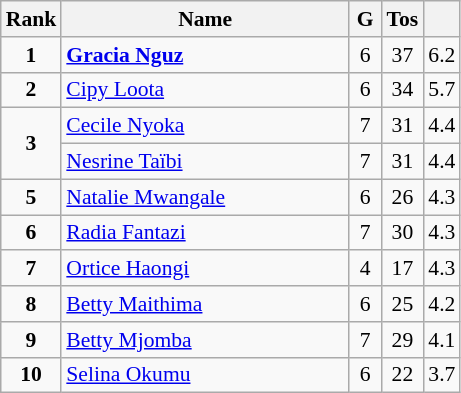<table class="wikitable" style="text-align:center; font-size:90%;">
<tr>
<th width=10px>Rank</th>
<th width=185px>Name</th>
<th width=15px>G</th>
<th width=10px>Tos</th>
<th width=10px></th>
</tr>
<tr>
<td><strong>1</strong></td>
<td align=left> <strong><a href='#'>Gracia Nguz</a></strong></td>
<td>6</td>
<td>37</td>
<td>6.2</td>
</tr>
<tr>
<td><strong>2</strong></td>
<td align=left> <a href='#'>Cipy Loota</a></td>
<td>6</td>
<td>34</td>
<td>5.7</td>
</tr>
<tr>
<td rowspan=2><strong>3</strong></td>
<td align=left> <a href='#'>Cecile Nyoka</a></td>
<td>7</td>
<td>31</td>
<td>4.4</td>
</tr>
<tr>
<td align=left> <a href='#'>Nesrine Taïbi</a></td>
<td>7</td>
<td>31</td>
<td>4.4</td>
</tr>
<tr>
<td><strong>5</strong></td>
<td align=left> <a href='#'>Natalie Mwangale</a></td>
<td>6</td>
<td>26</td>
<td>4.3</td>
</tr>
<tr>
<td><strong>6</strong></td>
<td align=left> <a href='#'>Radia Fantazi</a></td>
<td>7</td>
<td>30</td>
<td>4.3</td>
</tr>
<tr>
<td><strong>7</strong></td>
<td align=left> <a href='#'>Ortice Haongi</a></td>
<td>4</td>
<td>17</td>
<td>4.3</td>
</tr>
<tr>
<td><strong>8</strong></td>
<td align=left> <a href='#'>Betty Maithima</a></td>
<td>6</td>
<td>25</td>
<td>4.2</td>
</tr>
<tr>
<td><strong>9</strong></td>
<td align=left> <a href='#'>Betty Mjomba</a></td>
<td>7</td>
<td>29</td>
<td>4.1</td>
</tr>
<tr>
<td><strong>10</strong></td>
<td align=left> <a href='#'>Selina Okumu</a></td>
<td>6</td>
<td>22</td>
<td>3.7</td>
</tr>
</table>
